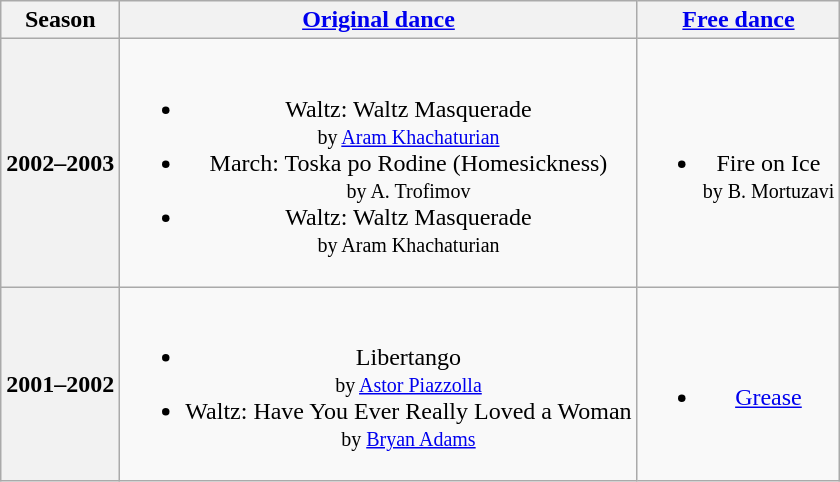<table class="wikitable" style="text-align:center">
<tr>
<th>Season</th>
<th><a href='#'>Original dance</a></th>
<th><a href='#'>Free dance</a></th>
</tr>
<tr>
<th>2002–2003 <br> </th>
<td><br><ul><li>Waltz: Waltz Masquerade <br><small> by <a href='#'>Aram Khachaturian</a> </small></li><li>March: Toska po Rodine (Homesickness) <br><small> by A. Trofimov </small></li><li>Waltz: Waltz Masquerade <br><small> by Aram Khachaturian </small></li></ul></td>
<td><br><ul><li>Fire on Ice <br><small> by B. Mortuzavi </small></li></ul></td>
</tr>
<tr>
<th>2001–2002 <br> </th>
<td><br><ul><li>Libertango <br><small> by <a href='#'>Astor Piazzolla</a> </small></li><li>Waltz: Have You Ever Really Loved a Woman <br><small> by <a href='#'>Bryan Adams</a> </small></li></ul></td>
<td><br><ul><li><a href='#'>Grease</a></li></ul></td>
</tr>
</table>
